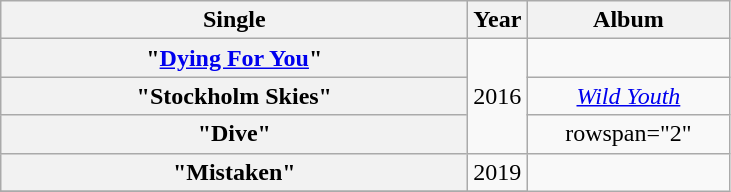<table class="wikitable plainrowheaders" style="text-align:center;">
<tr>
<th scope="col" style="width:19em;">Single</th>
<th scope="col" style="width:1em;">Year</th>
<th scope="col" style="width:8em;">Album</th>
</tr>
<tr>
<th scope="row">"<a href='#'>Dying For You</a>"<br></th>
<td rowspan="3">2016</td>
<td></td>
</tr>
<tr>
<th scope="row">"Stockholm Skies"<br></th>
<td><em><a href='#'>Wild Youth</a></em></td>
</tr>
<tr>
<th scope="row">"Dive"<br></th>
<td>rowspan="2" </td>
</tr>
<tr>
<th scope="row">"Mistaken"<br></th>
<td>2019</td>
</tr>
<tr>
</tr>
</table>
